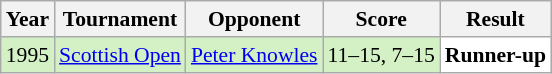<table class="sortable wikitable" style="font-size: 90%;">
<tr>
<th>Year</th>
<th>Tournament</th>
<th>Opponent</th>
<th>Score</th>
<th>Result</th>
</tr>
<tr style="background:#D4F1C5">
<td align="center">1995</td>
<td align="left"><a href='#'>Scottish Open</a></td>
<td align="left"> <a href='#'>Peter Knowles</a></td>
<td align="left">11–15, 7–15</td>
<td style="text-align:left; background:white"> <strong>Runner-up</strong></td>
</tr>
</table>
